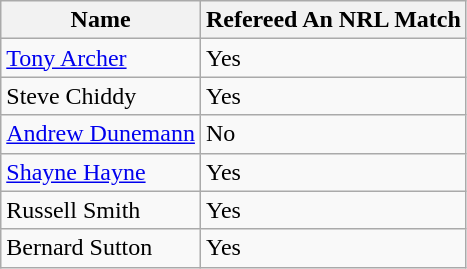<table class="wikitable sortable">
<tr>
<th>Name</th>
<th>Refereed An NRL Match</th>
</tr>
<tr>
<td><a href='#'>Tony Archer</a></td>
<td>Yes</td>
</tr>
<tr>
<td>Steve Chiddy</td>
<td>Yes</td>
</tr>
<tr>
<td><a href='#'>Andrew Dunemann</a></td>
<td>No</td>
</tr>
<tr>
<td><a href='#'>Shayne Hayne</a></td>
<td>Yes</td>
</tr>
<tr>
<td>Russell Smith</td>
<td>Yes</td>
</tr>
<tr>
<td>Bernard Sutton</td>
<td>Yes</td>
</tr>
</table>
